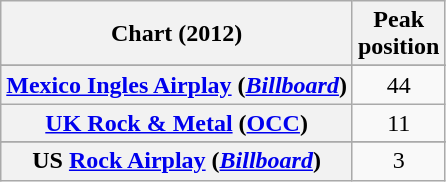<table class="wikitable sortable plainrowheaders" style="text-align:center">
<tr>
<th scope="col">Chart (2012)</th>
<th scope="col">Peak<br>position</th>
</tr>
<tr>
</tr>
<tr>
<th scope="row"><a href='#'>Mexico Ingles Airplay</a> (<em><a href='#'>Billboard</a></em>)</th>
<td>44</td>
</tr>
<tr>
<th scope="row"><a href='#'>UK Rock & Metal</a> (<a href='#'>OCC</a>)</th>
<td>11</td>
</tr>
<tr>
</tr>
<tr>
</tr>
<tr>
<th scope="row">US <a href='#'>Rock Airplay</a> (<em><a href='#'>Billboard</a></em>)</th>
<td>3</td>
</tr>
</table>
